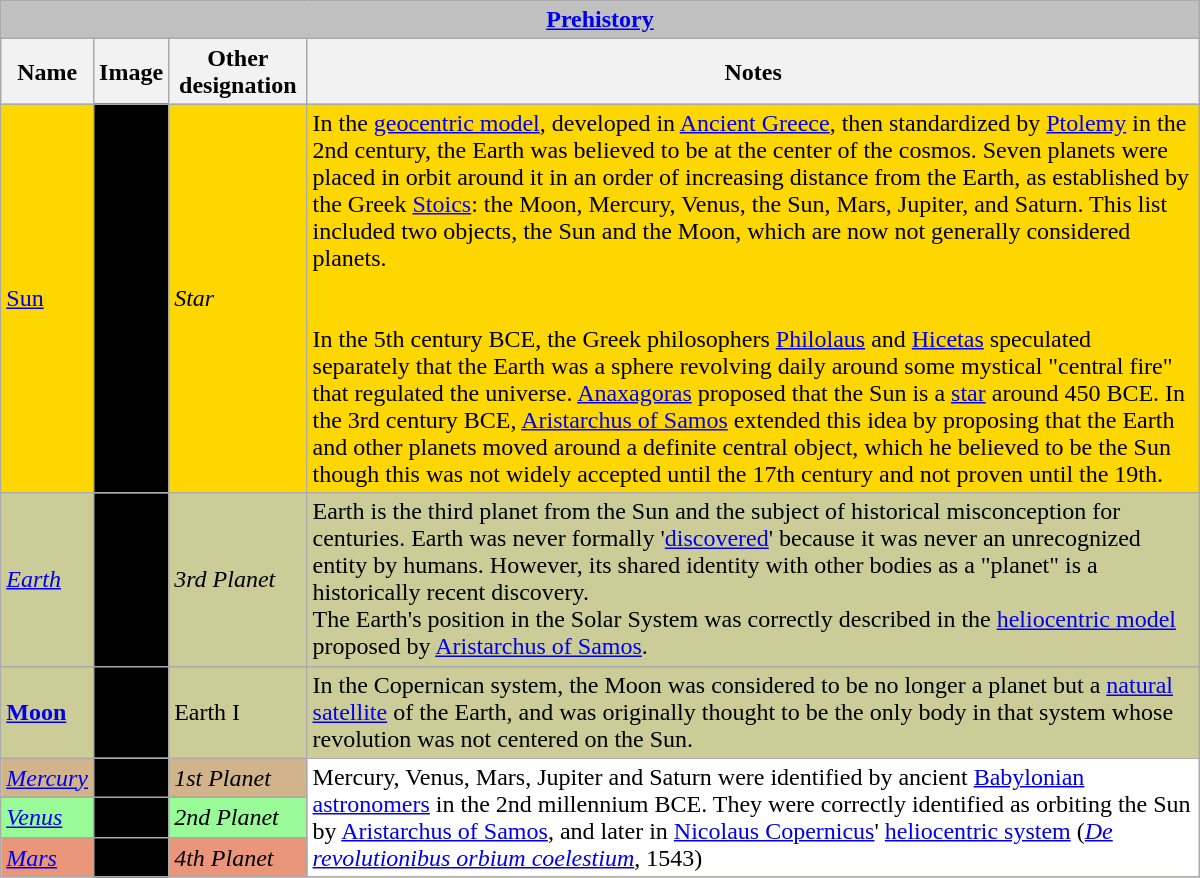<table class="wikitable" width="800">
<tr>
<th colspan="5" style="background-color: Silver; text-align: center;" id="cPrehistory"><a href='#'>Prehistory</a></th>
</tr>
<tr>
<th>Name</th>
<th>Image</th>
<th>Other designation</th>
<th>Notes</th>
</tr>
<tr bgcolor="#FFD700">
<td><a href='#'>Sun</a></td>
<td bgcolor="Black"></td>
<td><em>Star</em></td>
<td>In the <a href='#'>geocentric model</a>, developed in <a href='#'>Ancient Greece</a>, then standardized by <a href='#'>Ptolemy</a> in the 2nd century, the Earth was believed to be at the center of the cosmos. Seven planets were placed in orbit around it in an order of increasing distance from the Earth, as established by the Greek <a href='#'>Stoics</a>: the Moon, Mercury, Venus, the Sun, Mars, Jupiter, and Saturn. This list included two objects, the Sun and the Moon, which are now not generally considered planets.<br><br><br>In the 5th century BCE, the Greek philosophers <a href='#'>Philolaus</a> and <a href='#'>Hicetas</a> speculated separately that the Earth was a sphere revolving daily around some mystical "central fire" that regulated the universe. <a href='#'>Anaxagoras</a> proposed that the Sun is a <a href='#'>star</a> around 450 BCE. In the 3rd century BCE, <a href='#'>Aristarchus of Samos</a> extended this idea by proposing that the Earth and other planets moved around a definite central object, which he believed to be the Sun though this was not widely accepted until the 17th century and not proven until the 19th.</td>
</tr>
<tr bgcolor="#CCCC99">
<td><em><a href='#'>Earth</a></em></td>
<td bgcolor="Black"></td>
<td><em>3rd Planet</em></td>
<td>Earth is the third planet from the Sun and the subject of historical misconception for centuries. Earth was never formally '<a href='#'>discovered</a>' because it was never an unrecognized entity by humans. However, its shared identity with other bodies as a "planet" is a historically recent discovery.<br>The Earth's position in the Solar System was correctly described in the <a href='#'>heliocentric model</a> proposed by <a href='#'>Aristarchus of Samos</a>.</td>
</tr>
<tr bgcolor="#CCCC99">
<td><strong><a href='#'>Moon</a></strong></td>
<td bgcolor="Black"></td>
<td>Earth I</td>
<td>In the Copernican system, the Moon was considered to be no longer a planet but a <a href='#'>natural satellite</a> of the Earth, and was originally thought to be the only body in that system whose revolution was not centered on the Sun.</td>
</tr>
<tr bgcolor="#D2B48C">
<td><em><a href='#'>Mercury</a></em></td>
<td bgcolor="Black"></td>
<td><em>1st Planet</em></td>
<td bgcolor="white" rowspan="5">Mercury, Venus, Mars, Jupiter and Saturn were identified by ancient <a href='#'>Babylonian astronomers</a> in the 2nd millennium BCE. They were correctly identified as orbiting the Sun by <a href='#'>Aristarchus of Samos</a>, and later in <a href='#'>Nicolaus Copernicus</a>' <a href='#'>heliocentric system</a> (<em><a href='#'>De revolutionibus orbium coelestium</a></em>, 1543)</td>
</tr>
<tr bgcolor="#98FB98">
<td><em><a href='#'>Venus</a></em></td>
<td bgcolor="Black"></td>
<td><em>2nd Planet</em></td>
</tr>
<tr bgcolor="#E9967A">
<td><em><a href='#'>Mars</a></em></td>
<td bgcolor="Black"></td>
<td><em>4th Planet</em><includeonly></td>
</tr>
</table>
